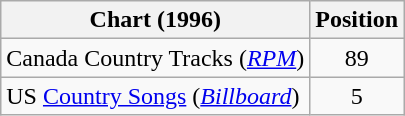<table class="wikitable sortable">
<tr>
<th scope="col">Chart (1996)</th>
<th scope="col">Position</th>
</tr>
<tr>
<td>Canada Country Tracks (<em><a href='#'>RPM</a></em>)</td>
<td align="center">89</td>
</tr>
<tr>
<td>US <a href='#'>Country Songs</a> (<em><a href='#'>Billboard</a></em>)</td>
<td align="center">5</td>
</tr>
</table>
